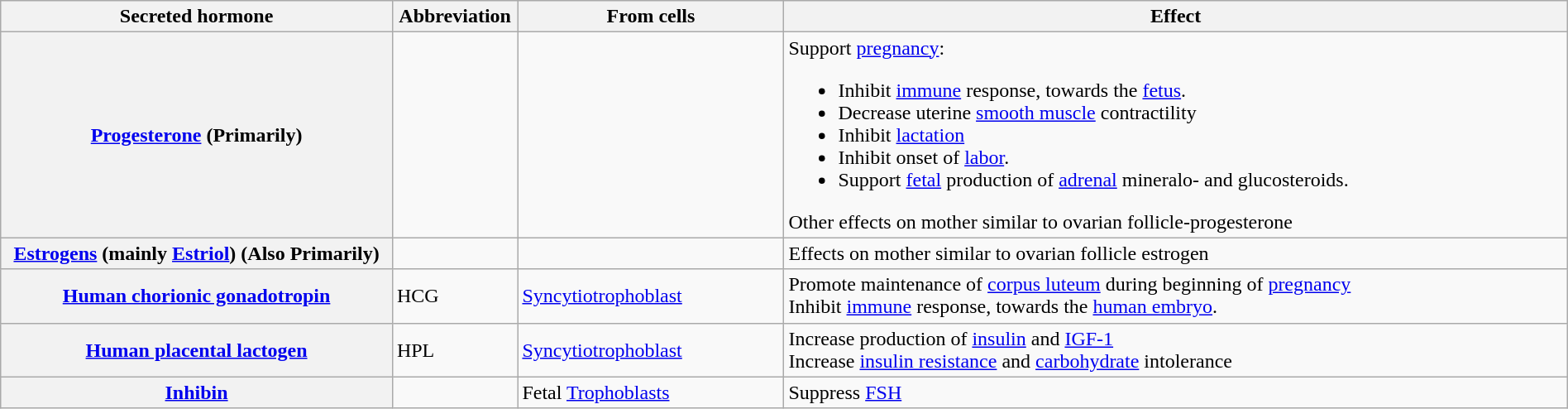<table class="wikitable" width=100%>
<tr>
<th width=25%>Secreted hormone</th>
<th width=8%>Abbreviation</th>
<th width=17%>From cells</th>
<th>Effect</th>
</tr>
<tr>
<th><a href='#'>Progesterone</a> (Primarily)</th>
<td></td>
<td></td>
<td>Support <a href='#'>pregnancy</a>:<br><ul><li>Inhibit <a href='#'>immune</a> response, towards the <a href='#'>fetus</a>.</li><li>Decrease uterine <a href='#'>smooth muscle</a> contractility</li><li>Inhibit <a href='#'>lactation</a></li><li>Inhibit onset of <a href='#'>labor</a>.</li><li>Support <a href='#'>fetal</a> production of <a href='#'>adrenal</a> mineralo- and glucosteroids.</li></ul>Other effects on mother similar to ovarian follicle-progesterone</td>
</tr>
<tr>
<th><a href='#'>Estrogens</a> (mainly <a href='#'>Estriol</a>) (Also Primarily)</th>
<td></td>
<td></td>
<td>Effects on mother similar to ovarian follicle estrogen</td>
</tr>
<tr>
<th><a href='#'>Human chorionic gonadotropin</a></th>
<td>HCG</td>
<td><a href='#'>Syncytiotrophoblast</a></td>
<td>Promote maintenance of <a href='#'>corpus luteum</a> during beginning of <a href='#'>pregnancy</a><br>Inhibit <a href='#'>immune</a> response, towards the <a href='#'>human embryo</a>.</td>
</tr>
<tr>
<th><a href='#'>Human placental lactogen</a></th>
<td>HPL</td>
<td><a href='#'>Syncytiotrophoblast</a></td>
<td>Increase production of <a href='#'>insulin</a> and <a href='#'>IGF-1</a><br>Increase <a href='#'>insulin resistance</a> and <a href='#'>carbohydrate</a> intolerance</td>
</tr>
<tr>
<th><a href='#'>Inhibin</a></th>
<td></td>
<td>Fetal <a href='#'>Trophoblasts</a></td>
<td>Suppress <a href='#'>FSH</a></td>
</tr>
</table>
